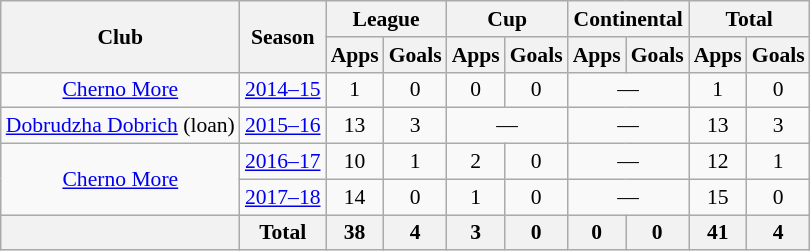<table class="wikitable" style="font-size:90%; text-align: center">
<tr>
<th rowspan=2>Club</th>
<th rowspan=2>Season</th>
<th colspan=2>League</th>
<th colspan=2>Cup</th>
<th colspan=2>Continental</th>
<th colspan=2>Total</th>
</tr>
<tr>
<th>Apps</th>
<th>Goals</th>
<th>Apps</th>
<th>Goals</th>
<th>Apps</th>
<th>Goals</th>
<th>Apps</th>
<th>Goals</th>
</tr>
<tr>
<td><a href='#'>Cherno More</a></td>
<td><a href='#'>2014–15</a></td>
<td>1</td>
<td>0</td>
<td>0</td>
<td>0</td>
<td colspan="2">—</td>
<td>1</td>
<td>0</td>
</tr>
<tr>
<td><a href='#'>Dobrudzha Dobrich</a> (loan)</td>
<td><a href='#'>2015–16</a></td>
<td>13</td>
<td>3</td>
<td colspan="2">—</td>
<td colspan="2">—</td>
<td>13</td>
<td>3</td>
</tr>
<tr>
<td rowspan=2><a href='#'>Cherno More</a></td>
<td><a href='#'>2016–17</a></td>
<td>10</td>
<td>1</td>
<td>2</td>
<td>0</td>
<td colspan="2">—</td>
<td>12</td>
<td>1</td>
</tr>
<tr>
<td><a href='#'>2017–18</a></td>
<td>14</td>
<td>0</td>
<td>1</td>
<td>0</td>
<td colspan="2">—</td>
<td>15</td>
<td>0</td>
</tr>
<tr>
<th></th>
<th>Total</th>
<th>38</th>
<th>4</th>
<th>3</th>
<th>0</th>
<th>0</th>
<th>0</th>
<th>41</th>
<th>4</th>
</tr>
</table>
